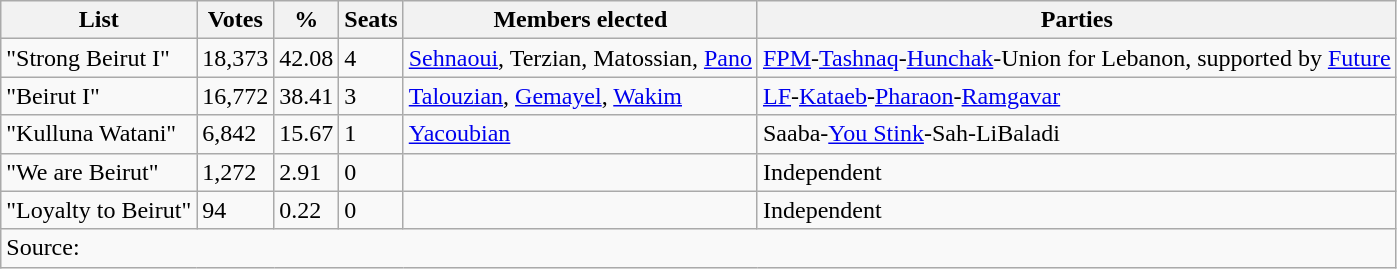<table class="wikitable sortable" style=text-align:left>
<tr>
<th>List</th>
<th>Votes</th>
<th>%</th>
<th>Seats</th>
<th>Members elected</th>
<th>Parties</th>
</tr>
<tr>
<td>"Strong Beirut I"</td>
<td>18,373</td>
<td>42.08</td>
<td>4</td>
<td><a href='#'>Sehnaoui</a>, Terzian, Matossian, <a href='#'>Pano</a></td>
<td><a href='#'>FPM</a>-<a href='#'>Tashnaq</a>-<a href='#'>Hunchak</a>-Union for Lebanon, supported by <a href='#'>Future</a></td>
</tr>
<tr>
<td>"Beirut I"</td>
<td>16,772</td>
<td>38.41</td>
<td>3</td>
<td><a href='#'>Talouzian</a>, <a href='#'>Gemayel</a>, <a href='#'>Wakim</a></td>
<td><a href='#'>LF</a>-<a href='#'>Kataeb</a>-<a href='#'>Pharaon</a>-<a href='#'>Ramgavar</a></td>
</tr>
<tr>
<td>"Kulluna Watani"</td>
<td>6,842</td>
<td>15.67</td>
<td>1</td>
<td><a href='#'>Yacoubian</a></td>
<td>Saaba-<a href='#'>You Stink</a>-Sah-LiBaladi</td>
</tr>
<tr>
<td>"We are Beirut"</td>
<td>1,272</td>
<td>2.91</td>
<td>0</td>
<td></td>
<td>Independent</td>
</tr>
<tr>
<td>"Loyalty to Beirut"</td>
<td>94</td>
<td>0.22</td>
<td>0</td>
<td></td>
<td>Independent</td>
</tr>
<tr>
<td colspan=6 align=left>Source:</td>
</tr>
</table>
